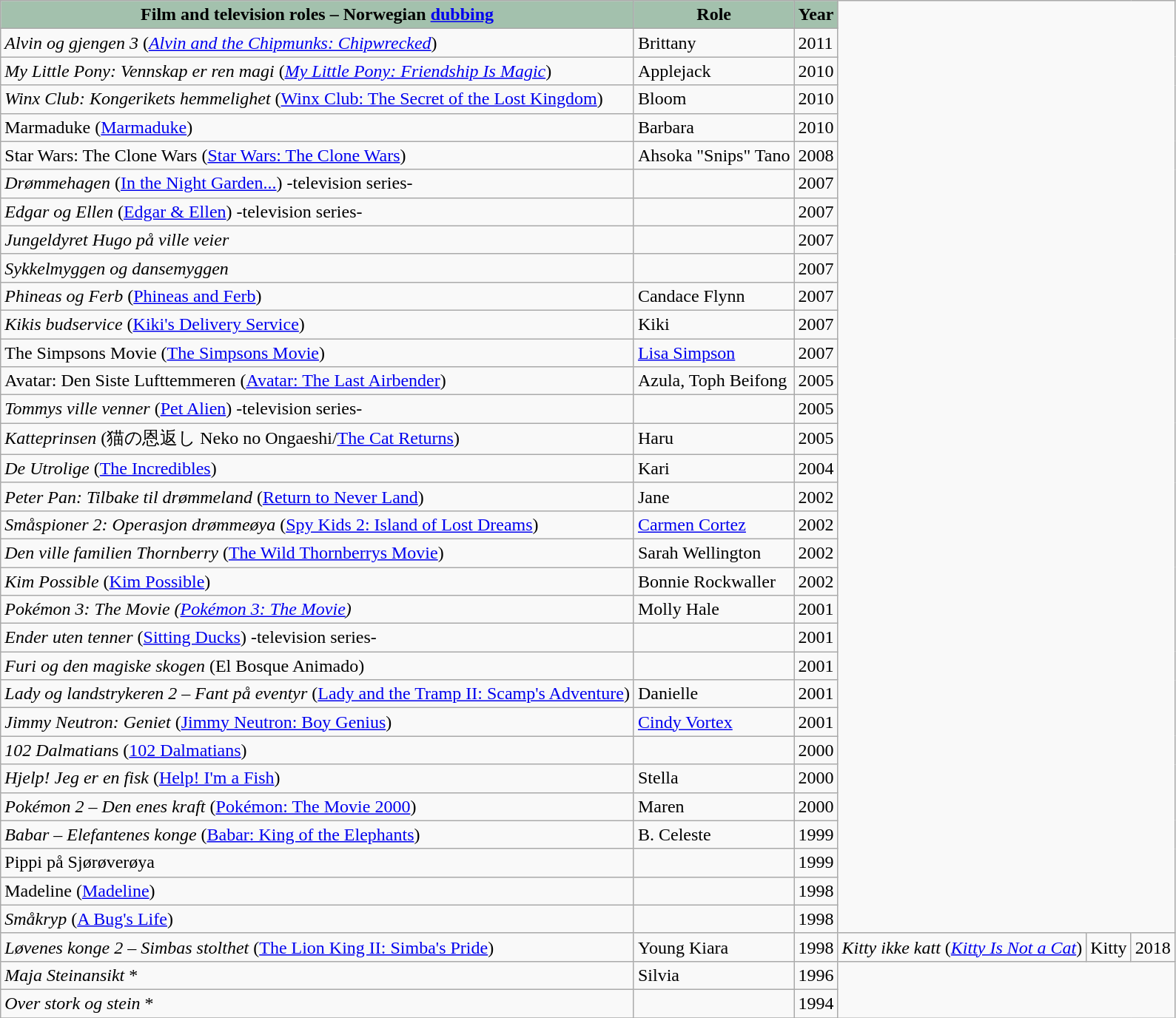<table class="wikitable unsortable">
<tr>
<th style="background: #A3C1AD;">Film and television roles – Norwegian <a href='#'>dubbing</a></th>
<th style="background: #A3C1AD;">Role</th>
<th style="background: #A3C1AD;">Year</th>
</tr>
<tr>
<td><em>Alvin og gjengen 3</em> (<em><a href='#'>Alvin and the Chipmunks: Chipwrecked</a></em>)</td>
<td>Brittany</td>
<td>2011</td>
</tr>
<tr>
<td><em>My Little Pony: Vennskap er ren magi</em> (<em><a href='#'>My Little Pony: Friendship Is Magic</a></em>)</td>
<td>Applejack</td>
<td>2010</td>
</tr>
<tr>
<td><em>Winx Club: Kongerikets hemmelighet</em> (<a href='#'>Winx Club: The Secret of the Lost Kingdom</a>)</td>
<td>Bloom</td>
<td>2010</td>
</tr>
<tr>
<td>Marmaduke (<a href='#'>Marmaduke</a>)</td>
<td>Barbara</td>
<td>2010</td>
</tr>
<tr>
<td>Star Wars: The Clone Wars (<a href='#'>Star Wars: The Clone Wars</a>)</td>
<td>Ahsoka "Snips" Tano</td>
<td>2008</td>
</tr>
<tr>
<td><em>Drømmehagen</em> (<a href='#'>In the Night Garden...</a>) -television series-</td>
<td></td>
<td>2007</td>
</tr>
<tr>
<td><em>Edgar og Ellen</em> (<a href='#'>Edgar & Ellen</a>) -television series-</td>
<td></td>
<td>2007</td>
</tr>
<tr>
<td><em>Jungeldyret Hugo på ville veier</em></td>
<td></td>
<td>2007</td>
</tr>
<tr>
<td><em>Sykkelmyggen og dansemyggen</em></td>
<td></td>
<td>2007</td>
</tr>
<tr>
<td><em>Phineas og Ferb</em> (<a href='#'>Phineas and Ferb</a>)</td>
<td>Candace Flynn</td>
<td>2007</td>
</tr>
<tr>
<td><em>Kikis budservice</em> (<a href='#'>Kiki's Delivery Service</a>)</td>
<td>Kiki</td>
<td>2007</td>
</tr>
<tr>
<td>The Simpsons Movie (<a href='#'>The Simpsons Movie</a>)</td>
<td><a href='#'>Lisa Simpson</a></td>
<td>2007</td>
</tr>
<tr>
<td>Avatar: Den Siste Lufttemmeren (<a href='#'>Avatar: The Last Airbender</a>)</td>
<td>Azula, Toph Beifong</td>
<td>2005</td>
</tr>
<tr>
<td><em> Tommys ville venner </em> (<a href='#'>Pet Alien</a>) -television series-</td>
<td></td>
<td>2005</td>
</tr>
<tr>
<td><em>Katteprinsen </em> (猫の恩返し Neko no Ongaeshi/<a href='#'>The Cat Returns</a>)</td>
<td>Haru</td>
<td>2005</td>
</tr>
<tr>
<td><em>De Utrolige</em> (<a href='#'>The Incredibles</a>)</td>
<td>Kari</td>
<td>2004</td>
</tr>
<tr>
<td><em>Peter Pan: Tilbake til drømmeland</em> (<a href='#'>Return to Never Land</a>)</td>
<td>Jane</td>
<td>2002</td>
</tr>
<tr>
<td><em>Småspioner 2: Operasjon drømmeøya</em> (<a href='#'>Spy Kids 2: Island of Lost Dreams</a>)</td>
<td><a href='#'>Carmen Cortez</a></td>
<td>2002</td>
</tr>
<tr>
<td><em>Den ville familien Thornberry</em> (<a href='#'>The Wild Thornberrys Movie</a>)</td>
<td>Sarah Wellington</td>
<td>2002</td>
</tr>
<tr>
<td><em>Kim Possible</em> (<a href='#'>Kim Possible</a>)</td>
<td>Bonnie Rockwaller</td>
<td>2002</td>
</tr>
<tr>
<td><em>Pokémon 3: The Movie (<a href='#'>Pokémon 3: The Movie</a>)</em></td>
<td>Molly Hale</td>
<td>2001</td>
</tr>
<tr>
<td><em>Ender uten tenner</em> (<a href='#'>Sitting Ducks</a>) -television series-</td>
<td></td>
<td>2001</td>
</tr>
<tr>
<td><em>Furi og den magiske skogen</em> (El Bosque Animado)</td>
<td></td>
<td>2001</td>
</tr>
<tr>
<td><em>Lady og landstrykeren 2 – Fant på eventyr</em> (<a href='#'>Lady and the Tramp II: Scamp's Adventure</a>)</td>
<td>Danielle</td>
<td>2001</td>
</tr>
<tr>
<td><em>Jimmy Neutron: Geniet</em> (<a href='#'>Jimmy Neutron: Boy Genius</a>)</td>
<td><a href='#'>Cindy Vortex</a></td>
<td>2001</td>
</tr>
<tr>
<td><em>102 Dalmatian</em>s (<a href='#'>102 Dalmatians</a>)</td>
<td></td>
<td>2000</td>
</tr>
<tr>
<td><em>Hjelp! Jeg er en fisk</em> (<a href='#'>Help! I'm a Fish</a>)</td>
<td>Stella</td>
<td>2000</td>
</tr>
<tr>
<td><em>Pokémon 2 – Den enes kraft</em> (<a href='#'>Pokémon: The Movie 2000</a>)</td>
<td>Maren</td>
<td>2000</td>
</tr>
<tr>
<td><em>Babar – Elefantenes konge</em> (<a href='#'>Babar: King of the Elephants</a>)</td>
<td>B. Celeste</td>
<td>1999</td>
</tr>
<tr>
<td>Pippi på Sjørøverøya</td>
<td></td>
<td>1999</td>
</tr>
<tr>
<td>Madeline (<a href='#'>Madeline</a>)</td>
<td></td>
<td>1998</td>
</tr>
<tr>
<td><em>Småkryp</em> (<a href='#'>A Bug's Life</a>)</td>
<td></td>
<td>1998</td>
</tr>
<tr>
<td><em>Løvenes konge 2 – Simbas stolthet</em> (<a href='#'>The Lion King II: Simba's Pride</a>)</td>
<td>Young Kiara</td>
<td>1998</td>
<td><em>Kitty ikke katt</em> (<em><a href='#'>Kitty Is Not a Cat</a></em>)</td>
<td>Kitty</td>
<td>2018</td>
</tr>
<tr>
<td><em>Maja Steinansikt</em> *</td>
<td>Silvia</td>
<td>1996</td>
</tr>
<tr>
<td><em>Over stork og stein</em> *</td>
<td></td>
<td>1994</td>
</tr>
<tr>
</tr>
</table>
